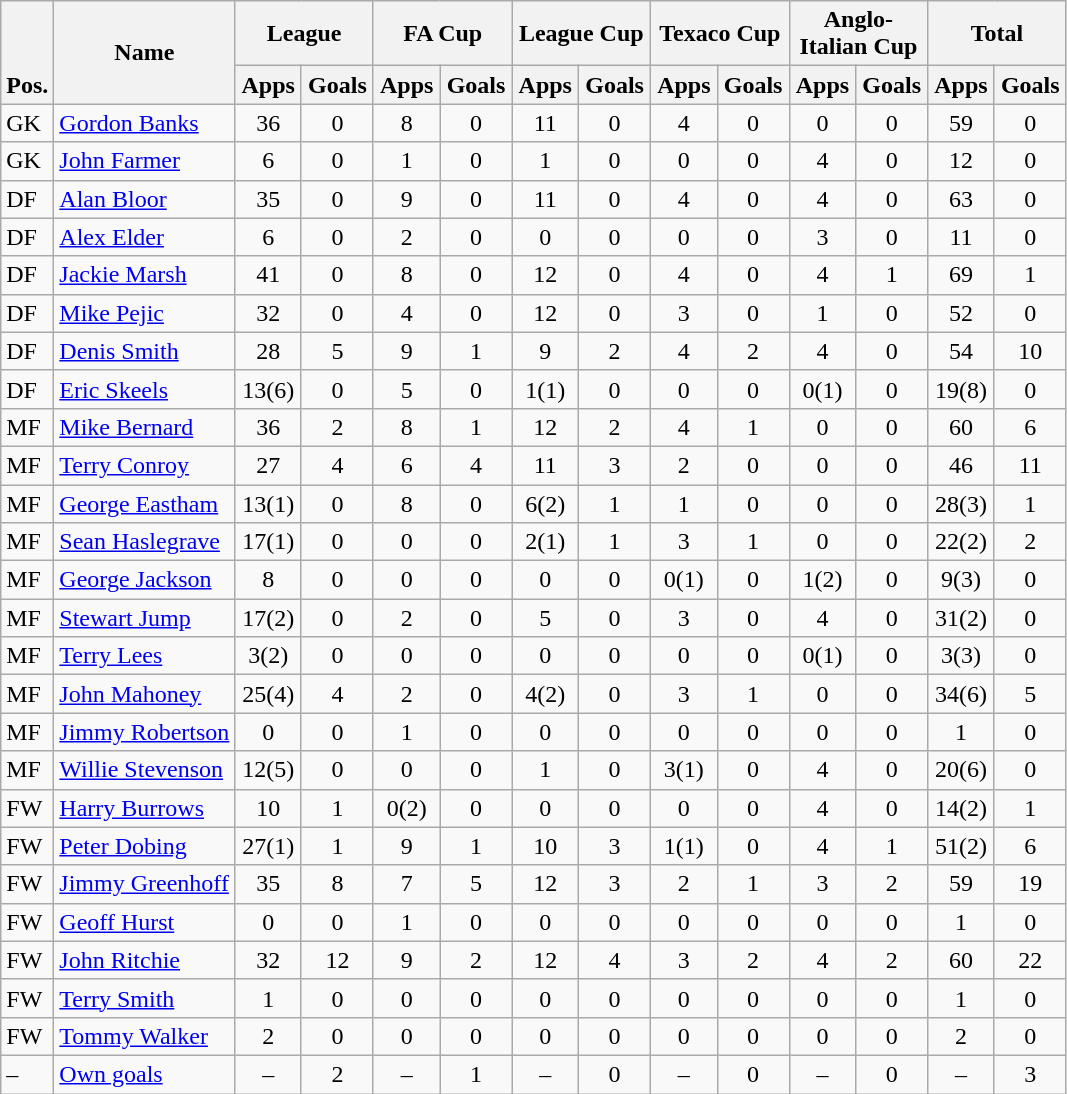<table class="wikitable" style="text-align:center">
<tr>
<th rowspan="2" valign="bottom">Pos.</th>
<th rowspan="2">Name</th>
<th colspan="2" width="85">League</th>
<th colspan="2" width="85">FA Cup</th>
<th colspan="2" width="85">League Cup</th>
<th colspan="2" width="85">Texaco Cup</th>
<th colspan="2" width="85">Anglo-Italian Cup</th>
<th colspan="2" width="85">Total</th>
</tr>
<tr>
<th>Apps</th>
<th>Goals</th>
<th>Apps</th>
<th>Goals</th>
<th>Apps</th>
<th>Goals</th>
<th>Apps</th>
<th>Goals</th>
<th>Apps</th>
<th>Goals</th>
<th>Apps</th>
<th>Goals</th>
</tr>
<tr>
<td align="left">GK</td>
<td align="left"> <a href='#'>Gordon Banks</a></td>
<td>36</td>
<td>0</td>
<td>8</td>
<td>0</td>
<td>11</td>
<td>0</td>
<td>4</td>
<td>0</td>
<td>0</td>
<td>0</td>
<td>59</td>
<td>0</td>
</tr>
<tr>
<td align="left">GK</td>
<td align="left"> <a href='#'>John Farmer</a></td>
<td>6</td>
<td>0</td>
<td>1</td>
<td>0</td>
<td>1</td>
<td>0</td>
<td>0</td>
<td>0</td>
<td>4</td>
<td>0</td>
<td>12</td>
<td>0</td>
</tr>
<tr>
<td align="left">DF</td>
<td align="left"> <a href='#'>Alan Bloor</a></td>
<td>35</td>
<td>0</td>
<td>9</td>
<td>0</td>
<td>11</td>
<td>0</td>
<td>4</td>
<td>0</td>
<td>4</td>
<td>0</td>
<td>63</td>
<td>0</td>
</tr>
<tr>
<td align="left">DF</td>
<td align="left"> <a href='#'>Alex Elder</a></td>
<td>6</td>
<td>0</td>
<td>2</td>
<td>0</td>
<td>0</td>
<td>0</td>
<td>0</td>
<td>0</td>
<td>3</td>
<td>0</td>
<td>11</td>
<td>0</td>
</tr>
<tr>
<td align="left">DF</td>
<td align="left"> <a href='#'>Jackie Marsh</a></td>
<td>41</td>
<td>0</td>
<td>8</td>
<td>0</td>
<td>12</td>
<td>0</td>
<td>4</td>
<td>0</td>
<td>4</td>
<td>1</td>
<td>69</td>
<td>1</td>
</tr>
<tr>
<td align="left">DF</td>
<td align="left"> <a href='#'>Mike Pejic</a></td>
<td>32</td>
<td>0</td>
<td>4</td>
<td>0</td>
<td>12</td>
<td>0</td>
<td>3</td>
<td>0</td>
<td>1</td>
<td>0</td>
<td>52</td>
<td>0</td>
</tr>
<tr>
<td align="left">DF</td>
<td align="left"> <a href='#'>Denis Smith</a></td>
<td>28</td>
<td>5</td>
<td>9</td>
<td>1</td>
<td>9</td>
<td>2</td>
<td>4</td>
<td>2</td>
<td>4</td>
<td>0</td>
<td>54</td>
<td>10</td>
</tr>
<tr>
<td align="left">DF</td>
<td align="left"> <a href='#'>Eric Skeels</a></td>
<td>13(6)</td>
<td>0</td>
<td>5</td>
<td>0</td>
<td>1(1)</td>
<td>0</td>
<td>0</td>
<td>0</td>
<td>0(1)</td>
<td>0</td>
<td>19(8)</td>
<td>0</td>
</tr>
<tr>
<td align="left">MF</td>
<td align="left"> <a href='#'>Mike Bernard</a></td>
<td>36</td>
<td>2</td>
<td>8</td>
<td>1</td>
<td>12</td>
<td>2</td>
<td>4</td>
<td>1</td>
<td>0</td>
<td>0</td>
<td>60</td>
<td>6</td>
</tr>
<tr>
<td align="left">MF</td>
<td align="left"> <a href='#'>Terry Conroy</a></td>
<td>27</td>
<td>4</td>
<td>6</td>
<td>4</td>
<td>11</td>
<td>3</td>
<td>2</td>
<td>0</td>
<td>0</td>
<td>0</td>
<td>46</td>
<td>11</td>
</tr>
<tr>
<td align="left">MF</td>
<td align="left"> <a href='#'>George Eastham</a></td>
<td>13(1)</td>
<td>0</td>
<td>8</td>
<td>0</td>
<td>6(2)</td>
<td>1</td>
<td>1</td>
<td>0</td>
<td>0</td>
<td>0</td>
<td>28(3)</td>
<td>1</td>
</tr>
<tr>
<td align="left">MF</td>
<td align="left"> <a href='#'>Sean Haslegrave</a></td>
<td>17(1)</td>
<td>0</td>
<td>0</td>
<td>0</td>
<td>2(1)</td>
<td>1</td>
<td>3</td>
<td>1</td>
<td>0</td>
<td>0</td>
<td>22(2)</td>
<td>2</td>
</tr>
<tr>
<td align="left">MF</td>
<td align="left"> <a href='#'>George Jackson</a></td>
<td>8</td>
<td>0</td>
<td>0</td>
<td>0</td>
<td>0</td>
<td>0</td>
<td>0(1)</td>
<td>0</td>
<td>1(2)</td>
<td>0</td>
<td>9(3)</td>
<td>0</td>
</tr>
<tr>
<td align="left">MF</td>
<td align="left"> <a href='#'>Stewart Jump</a></td>
<td>17(2)</td>
<td>0</td>
<td>2</td>
<td>0</td>
<td>5</td>
<td>0</td>
<td>3</td>
<td>0</td>
<td>4</td>
<td>0</td>
<td>31(2)</td>
<td>0</td>
</tr>
<tr>
<td align="left">MF</td>
<td align="left"> <a href='#'>Terry Lees</a></td>
<td>3(2)</td>
<td>0</td>
<td>0</td>
<td>0</td>
<td>0</td>
<td>0</td>
<td>0</td>
<td>0</td>
<td>0(1)</td>
<td>0</td>
<td>3(3)</td>
<td>0</td>
</tr>
<tr>
<td align="left">MF</td>
<td align="left"> <a href='#'>John Mahoney</a></td>
<td>25(4)</td>
<td>4</td>
<td>2</td>
<td>0</td>
<td>4(2)</td>
<td>0</td>
<td>3</td>
<td>1</td>
<td>0</td>
<td>0</td>
<td>34(6)</td>
<td>5</td>
</tr>
<tr>
<td align="left">MF</td>
<td align="left"> <a href='#'>Jimmy Robertson</a></td>
<td>0</td>
<td>0</td>
<td>1</td>
<td>0</td>
<td>0</td>
<td>0</td>
<td>0</td>
<td>0</td>
<td>0</td>
<td>0</td>
<td>1</td>
<td>0</td>
</tr>
<tr>
<td align="left">MF</td>
<td align="left"> <a href='#'>Willie Stevenson</a></td>
<td>12(5)</td>
<td>0</td>
<td>0</td>
<td>0</td>
<td>1</td>
<td>0</td>
<td>3(1)</td>
<td>0</td>
<td>4</td>
<td>0</td>
<td>20(6)</td>
<td>0</td>
</tr>
<tr>
<td align="left">FW</td>
<td align="left"> <a href='#'>Harry Burrows</a></td>
<td>10</td>
<td>1</td>
<td>0(2)</td>
<td>0</td>
<td>0</td>
<td>0</td>
<td>0</td>
<td>0</td>
<td>4</td>
<td>0</td>
<td>14(2)</td>
<td>1</td>
</tr>
<tr>
<td align="left">FW</td>
<td align="left"> <a href='#'>Peter Dobing</a></td>
<td>27(1)</td>
<td>1</td>
<td>9</td>
<td>1</td>
<td>10</td>
<td>3</td>
<td>1(1)</td>
<td>0</td>
<td>4</td>
<td>1</td>
<td>51(2)</td>
<td>6</td>
</tr>
<tr>
<td align="left">FW</td>
<td align="left"> <a href='#'>Jimmy Greenhoff</a></td>
<td>35</td>
<td>8</td>
<td>7</td>
<td>5</td>
<td>12</td>
<td>3</td>
<td>2</td>
<td>1</td>
<td>3</td>
<td>2</td>
<td>59</td>
<td>19</td>
</tr>
<tr>
<td align="left">FW</td>
<td align="left"> <a href='#'>Geoff Hurst</a></td>
<td>0</td>
<td>0</td>
<td>1</td>
<td>0</td>
<td>0</td>
<td>0</td>
<td>0</td>
<td>0</td>
<td>0</td>
<td>0</td>
<td>1</td>
<td>0</td>
</tr>
<tr>
<td align="left">FW</td>
<td align="left"> <a href='#'>John Ritchie</a></td>
<td>32</td>
<td>12</td>
<td>9</td>
<td>2</td>
<td>12</td>
<td>4</td>
<td>3</td>
<td>2</td>
<td>4</td>
<td>2</td>
<td>60</td>
<td>22</td>
</tr>
<tr>
<td align="left">FW</td>
<td align="left"> <a href='#'>Terry Smith</a></td>
<td>1</td>
<td>0</td>
<td>0</td>
<td>0</td>
<td>0</td>
<td>0</td>
<td>0</td>
<td>0</td>
<td>0</td>
<td>0</td>
<td>1</td>
<td>0</td>
</tr>
<tr>
<td align="left">FW</td>
<td align="left"> <a href='#'>Tommy Walker</a></td>
<td>2</td>
<td>0</td>
<td>0</td>
<td>0</td>
<td>0</td>
<td>0</td>
<td>0</td>
<td>0</td>
<td>0</td>
<td>0</td>
<td>2</td>
<td>0</td>
</tr>
<tr>
<td align="left">–</td>
<td align="left"><a href='#'>Own goals</a></td>
<td>–</td>
<td>2</td>
<td>–</td>
<td>1</td>
<td>–</td>
<td>0</td>
<td>–</td>
<td>0</td>
<td>–</td>
<td>0</td>
<td>–</td>
<td>3</td>
</tr>
</table>
